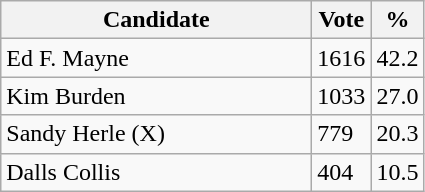<table class="wikitable">
<tr>
<th bgcolor="#DDDDFF" width="200px">Candidate</th>
<th bgcolor="#DDDDFF">Vote</th>
<th bgcolor="#DDDDFF">%</th>
</tr>
<tr>
<td>Ed F. Mayne</td>
<td>1616</td>
<td>42.2</td>
</tr>
<tr>
<td>Kim Burden</td>
<td>1033</td>
<td>27.0</td>
</tr>
<tr>
<td>Sandy Herle (X)</td>
<td>779</td>
<td>20.3</td>
</tr>
<tr>
<td>Dalls Collis</td>
<td>404</td>
<td>10.5</td>
</tr>
</table>
